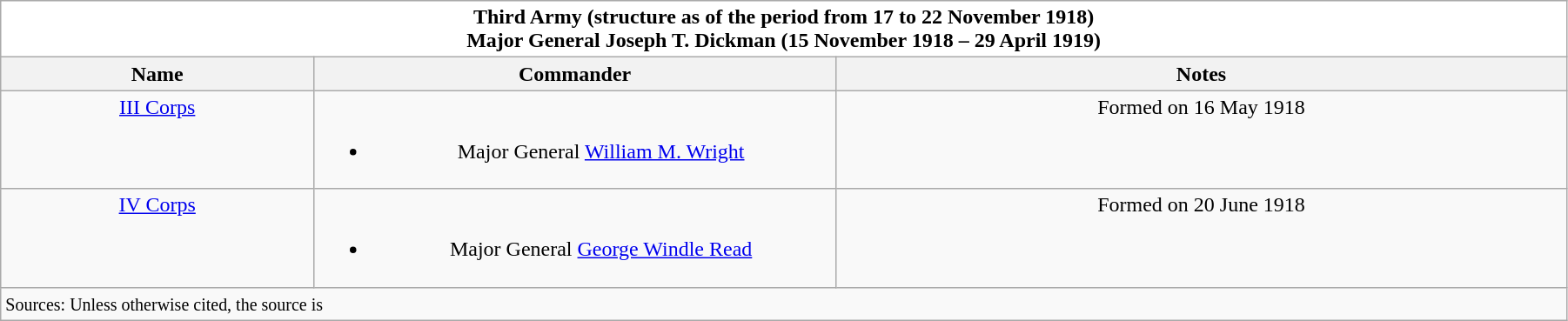<table class="wikitable" style="width:95%;">
<tr valign="top">
<th colspan="11" style="background:white;">Third Army (structure as of the period from 17 to 22 November 1918) <br>Major General Joseph T. Dickman (15 November 1918 – 29 April 1919)</th>
</tr>
<tr valign="top"|- valign="top">
<th style="width:15%; text-align:center;">Name</th>
<th style="width:25%; text-align:center;">Commander</th>
<th style="width:35%; text-align:center;">Notes</th>
</tr>
<tr valign="top">
<td align=center><a href='#'>III Corps</a></td>
<td align=center><br><ul><li>Major General <a href='#'>William M. Wright</a></li></ul></td>
<td align=center>Formed on 16 May 1918</td>
</tr>
<tr valign="top">
<td align=center><a href='#'>IV Corps</a></td>
<td align=center><br><ul><li>Major General <a href='#'>George Windle Read</a></li></ul></td>
<td align=center>Formed on 20 June 1918</td>
</tr>
<tr valign="top">
<td colspan="9" style="text-align:left;"><small>Sources: Unless otherwise cited, the source is </small></td>
</tr>
</table>
